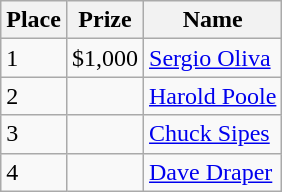<table class="wikitable">
<tr>
<th>Place</th>
<th>Prize</th>
<th>Name</th>
</tr>
<tr>
<td>1</td>
<td>$1,000</td>
<td> <a href='#'>Sergio Oliva</a></td>
</tr>
<tr>
<td>2</td>
<td></td>
<td> <a href='#'>Harold Poole</a></td>
</tr>
<tr>
<td>3</td>
<td></td>
<td> <a href='#'>Chuck Sipes</a></td>
</tr>
<tr>
<td>4</td>
<td></td>
<td> <a href='#'>Dave Draper</a></td>
</tr>
</table>
